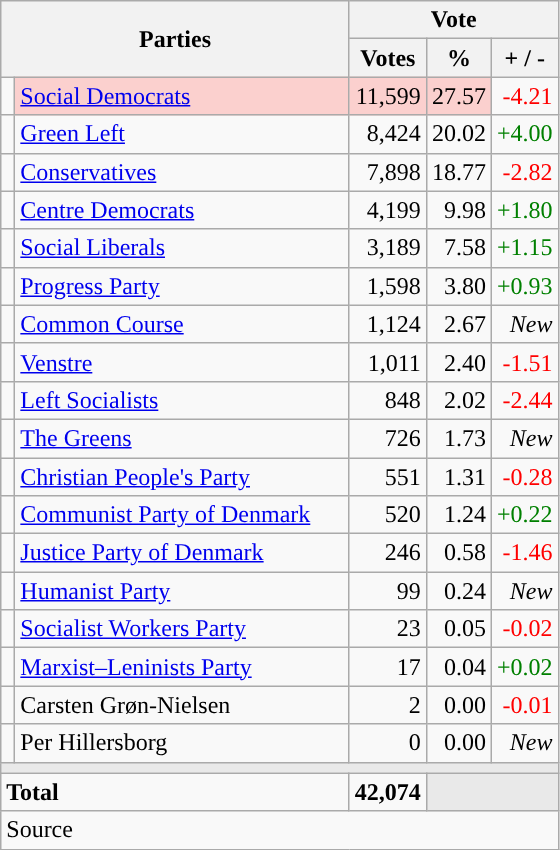<table class="wikitable" style="text-align:right;">
<tr>
<th style="text-align:centre;" rowspan="2" colspan="2" width="225">Parties</th>
<th colspan="3">Vote</th>
</tr>
<tr>
<th width="15">Votes</th>
<th width="15">%</th>
<th width="15">+ / -</th>
</tr>
<tr>
<td width="2" style="color:inherit;background:"></td>
<td bgcolor=#fbd0ce  align="left"><a href='#'>Social Democrats</a></td>
<td bgcolor=#fbd0ce>11,599</td>
<td bgcolor=#fbd0ce>27.57</td>
<td style=color:red;>-4.21</td>
</tr>
<tr>
<td width="2" style="color:inherit;background:"></td>
<td align="left"><a href='#'>Green Left</a></td>
<td>8,424</td>
<td>20.02</td>
<td style=color:green;>+4.00</td>
</tr>
<tr>
<td width="2" style="color:inherit;background:"></td>
<td align="left"><a href='#'>Conservatives</a></td>
<td>7,898</td>
<td>18.77</td>
<td style=color:red;>-2.82</td>
</tr>
<tr>
<td width="2" style="color:inherit;background:"></td>
<td align="left"><a href='#'>Centre Democrats</a></td>
<td>4,199</td>
<td>9.98</td>
<td style=color:green;>+1.80</td>
</tr>
<tr>
<td width="2" style="color:inherit;background:"></td>
<td align="left"><a href='#'>Social Liberals</a></td>
<td>3,189</td>
<td>7.58</td>
<td style=color:green;>+1.15</td>
</tr>
<tr>
<td width="2" style="color:inherit;background:"></td>
<td align="left"><a href='#'>Progress Party</a></td>
<td>1,598</td>
<td>3.80</td>
<td style=color:green;>+0.93</td>
</tr>
<tr>
<td width="2" style="color:inherit;background:"></td>
<td align="left"><a href='#'>Common Course</a></td>
<td>1,124</td>
<td>2.67</td>
<td><em>New</em></td>
</tr>
<tr>
<td width="2" style="color:inherit;background:"></td>
<td align="left"><a href='#'>Venstre</a></td>
<td>1,011</td>
<td>2.40</td>
<td style=color:red;>-1.51</td>
</tr>
<tr>
<td width="2" style="color:inherit;background:"></td>
<td align="left"><a href='#'>Left Socialists</a></td>
<td>848</td>
<td>2.02</td>
<td style=color:red;>-2.44</td>
</tr>
<tr>
<td width="2" style="color:inherit;background:"></td>
<td align="left"><a href='#'>The Greens</a></td>
<td>726</td>
<td>1.73</td>
<td><em>New</em></td>
</tr>
<tr>
<td width="2" style="color:inherit;background:"></td>
<td align="left"><a href='#'>Christian People's Party</a></td>
<td>551</td>
<td>1.31</td>
<td style=color:red;>-0.28</td>
</tr>
<tr>
<td width="2" style="color:inherit;background:"></td>
<td align="left"><a href='#'>Communist Party of Denmark</a></td>
<td>520</td>
<td>1.24</td>
<td style=color:green;>+0.22</td>
</tr>
<tr>
<td width="2" style="color:inherit;background:"></td>
<td align="left"><a href='#'>Justice Party of Denmark</a></td>
<td>246</td>
<td>0.58</td>
<td style=color:red;>-1.46</td>
</tr>
<tr>
<td width="2" style="color:inherit;background:"></td>
<td align="left"><a href='#'>Humanist Party</a></td>
<td>99</td>
<td>0.24</td>
<td><em>New</em></td>
</tr>
<tr>
<td width="2" style="color:inherit;background:"></td>
<td align="left"><a href='#'>Socialist Workers Party</a></td>
<td>23</td>
<td>0.05</td>
<td style=color:red;>-0.02</td>
</tr>
<tr>
<td width="2" style="color:inherit;background:"></td>
<td align="left"><a href='#'>Marxist–Leninists Party</a></td>
<td>17</td>
<td>0.04</td>
<td style=color:green;>+0.02</td>
</tr>
<tr>
<td width="2" style="color:inherit;background:"></td>
<td align="left">Carsten Grøn-Nielsen</td>
<td>2</td>
<td>0.00</td>
<td style=color:red;>-0.01</td>
</tr>
<tr>
<td width="2" style="color:inherit;background:"></td>
<td align="left">Per Hillersborg</td>
<td>0</td>
<td>0.00</td>
<td><em>New</em></td>
</tr>
<tr>
<td colspan="7" bgcolor="#E9E9E9"></td>
</tr>
<tr>
<td align="left" colspan="2"><strong>Total</strong></td>
<td><strong>42,074</strong></td>
<td bgcolor="#E9E9E9" colspan="2"></td>
</tr>
<tr>
<td align="left" colspan="6">Source</td>
</tr>
</table>
